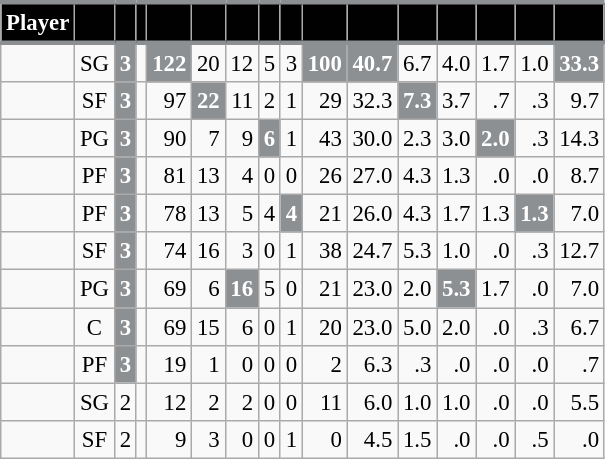<table class="wikitable sortable" style="font-size: 95%; text-align:right;">
<tr>
<th style="background:#010101; color:#FFFFFF; border-top:#8D9093 3px solid; border-bottom:#8D9093 3px solid;">Player</th>
<th style="background:#010101; color:#FFFFFF; border-top:#8D9093 3px solid; border-bottom:#8D9093 3px solid;"></th>
<th style="background:#010101; color:#FFFFFF; border-top:#8D9093 3px solid; border-bottom:#8D9093 3px solid;"></th>
<th style="background:#010101; color:#FFFFFF; border-top:#8D9093 3px solid; border-bottom:#8D9093 3px solid;"></th>
<th style="background:#010101; color:#FFFFFF; border-top:#8D9093 3px solid; border-bottom:#8D9093 3px solid;"></th>
<th style="background:#010101; color:#FFFFFF; border-top:#8D9093 3px solid; border-bottom:#8D9093 3px solid;"></th>
<th style="background:#010101; color:#FFFFFF; border-top:#8D9093 3px solid; border-bottom:#8D9093 3px solid;"></th>
<th style="background:#010101; color:#FFFFFF; border-top:#8D9093 3px solid; border-bottom:#8D9093 3px solid;"></th>
<th style="background:#010101; color:#FFFFFF; border-top:#8D9093 3px solid; border-bottom:#8D9093 3px solid;"></th>
<th style="background:#010101; color:#FFFFFF; border-top:#8D9093 3px solid; border-bottom:#8D9093 3px solid;"></th>
<th style="background:#010101; color:#FFFFFF; border-top:#8D9093 3px solid; border-bottom:#8D9093 3px solid;"></th>
<th style="background:#010101; color:#FFFFFF; border-top:#8D9093 3px solid; border-bottom:#8D9093 3px solid;"></th>
<th style="background:#010101; color:#FFFFFF; border-top:#8D9093 3px solid; border-bottom:#8D9093 3px solid;"></th>
<th style="background:#010101; color:#FFFFFF; border-top:#8D9093 3px solid; border-bottom:#8D9093 3px solid;"></th>
<th style="background:#010101; color:#FFFFFF; border-top:#8D9093 3px solid; border-bottom:#8D9093 3px solid;"></th>
<th style="background:#010101; color:#FFFFFF; border-top:#8D9093 3px solid; border-bottom:#8D9093 3px solid;"></th>
</tr>
<tr>
<td style="text-align:left;"></td>
<td style="text-align:center;">SG</td>
<td style="background:#8D9093; color:#FFFFFF;"><strong>3</strong></td>
<td></td>
<td style="background:#8D9093; color:#FFFFFF;"><strong>122</strong></td>
<td>20</td>
<td>12</td>
<td>5</td>
<td>3</td>
<td style="background:#8D9093; color:#FFFFFF;"><strong>100</strong></td>
<td style="background:#8D9093; color:#FFFFFF;"><strong>40.7</strong></td>
<td>6.7</td>
<td>4.0</td>
<td>1.7</td>
<td>1.0</td>
<td style="background:#8D9093; color:#FFFFFF;"><strong>33.3</strong></td>
</tr>
<tr>
<td style="text-align:left;"></td>
<td style="text-align:center;">SF</td>
<td style="background:#8D9093; color:#FFFFFF;"><strong>3</strong></td>
<td></td>
<td>97</td>
<td style="background:#8D9093; color:#FFFFFF;"><strong>22</strong></td>
<td>11</td>
<td>2</td>
<td>1</td>
<td>29</td>
<td>32.3</td>
<td style="background:#8D9093; color:#FFFFFF;"><strong>7.3</strong></td>
<td>3.7</td>
<td>.7</td>
<td>.3</td>
<td>9.7</td>
</tr>
<tr>
<td style="text-align:left;"></td>
<td style="text-align:center;">PG</td>
<td style="background:#8D9093; color:#FFFFFF;"><strong>3</strong></td>
<td></td>
<td>90</td>
<td>7</td>
<td>9</td>
<td style="background:#8D9093; color:#FFFFFF;"><strong>6</strong></td>
<td>1</td>
<td>43</td>
<td>30.0</td>
<td>2.3</td>
<td>3.0</td>
<td style="background:#8D9093; color:#FFFFFF;"><strong>2.0</strong></td>
<td>.3</td>
<td>14.3</td>
</tr>
<tr>
<td style="text-align:left;"></td>
<td style="text-align:center;">PF</td>
<td style="background:#8D9093; color:#FFFFFF;"><strong>3</strong></td>
<td></td>
<td>81</td>
<td>13</td>
<td>4</td>
<td>0</td>
<td>0</td>
<td>26</td>
<td>27.0</td>
<td>4.3</td>
<td>1.3</td>
<td>.0</td>
<td>.0</td>
<td>8.7</td>
</tr>
<tr>
<td style="text-align:left;"></td>
<td style="text-align:center;">PF</td>
<td style="background:#8D9093; color:#FFFFFF;"><strong>3</strong></td>
<td></td>
<td>78</td>
<td>13</td>
<td>5</td>
<td>4</td>
<td style="background:#8D9093; color:#FFFFFF;"><strong>4</strong></td>
<td>21</td>
<td>26.0</td>
<td>4.3</td>
<td>1.7</td>
<td>1.3</td>
<td style="background:#8D9093; color:#FFFFFF;"><strong>1.3</strong></td>
<td>7.0</td>
</tr>
<tr>
<td style="text-align:left;"></td>
<td style="text-align:center;">SF</td>
<td style="background:#8D9093; color:#FFFFFF;"><strong>3</strong></td>
<td></td>
<td>74</td>
<td>16</td>
<td>3</td>
<td>0</td>
<td>1</td>
<td>38</td>
<td>24.7</td>
<td>5.3</td>
<td>1.0</td>
<td>.0</td>
<td>.3</td>
<td>12.7</td>
</tr>
<tr>
<td style="text-align:left;"></td>
<td style="text-align:center;">PG</td>
<td style="background:#8D9093; color:#FFFFFF;"><strong>3</strong></td>
<td></td>
<td>69</td>
<td>6</td>
<td style="background:#8D9093; color:#FFFFFF;"><strong>16</strong></td>
<td>5</td>
<td>0</td>
<td>21</td>
<td>23.0</td>
<td>2.0</td>
<td style="background:#8D9093; color:#FFFFFF;"><strong>5.3</strong></td>
<td>1.7</td>
<td>.0</td>
<td>7.0</td>
</tr>
<tr>
<td style="text-align:left;"></td>
<td style="text-align:center;">C</td>
<td style="background:#8D9093; color:#FFFFFF;"><strong>3</strong></td>
<td></td>
<td>69</td>
<td>15</td>
<td>6</td>
<td>0</td>
<td>1</td>
<td>20</td>
<td>23.0</td>
<td>5.0</td>
<td>2.0</td>
<td>.0</td>
<td>.3</td>
<td>6.7</td>
</tr>
<tr>
<td style="text-align:left;"></td>
<td style="text-align:center;">PF</td>
<td style="background:#8D9093; color:#FFFFFF;"><strong>3</strong></td>
<td></td>
<td>19</td>
<td>1</td>
<td>0</td>
<td>0</td>
<td>0</td>
<td>2</td>
<td>6.3</td>
<td>.3</td>
<td>.0</td>
<td>.0</td>
<td>.0</td>
<td>.7</td>
</tr>
<tr>
<td style="text-align:left;"></td>
<td style="text-align:center;">SG</td>
<td>2</td>
<td></td>
<td>12</td>
<td>2</td>
<td>2</td>
<td>0</td>
<td>0</td>
<td>11</td>
<td>6.0</td>
<td>1.0</td>
<td>1.0</td>
<td>.0</td>
<td>.0</td>
<td>5.5</td>
</tr>
<tr>
<td style="text-align:left;"></td>
<td style="text-align:center;">SF</td>
<td>2</td>
<td></td>
<td>9</td>
<td>3</td>
<td>0</td>
<td>0</td>
<td>1</td>
<td>0</td>
<td>4.5</td>
<td>1.5</td>
<td>.0</td>
<td>.0</td>
<td>.5</td>
<td>.0</td>
</tr>
</table>
